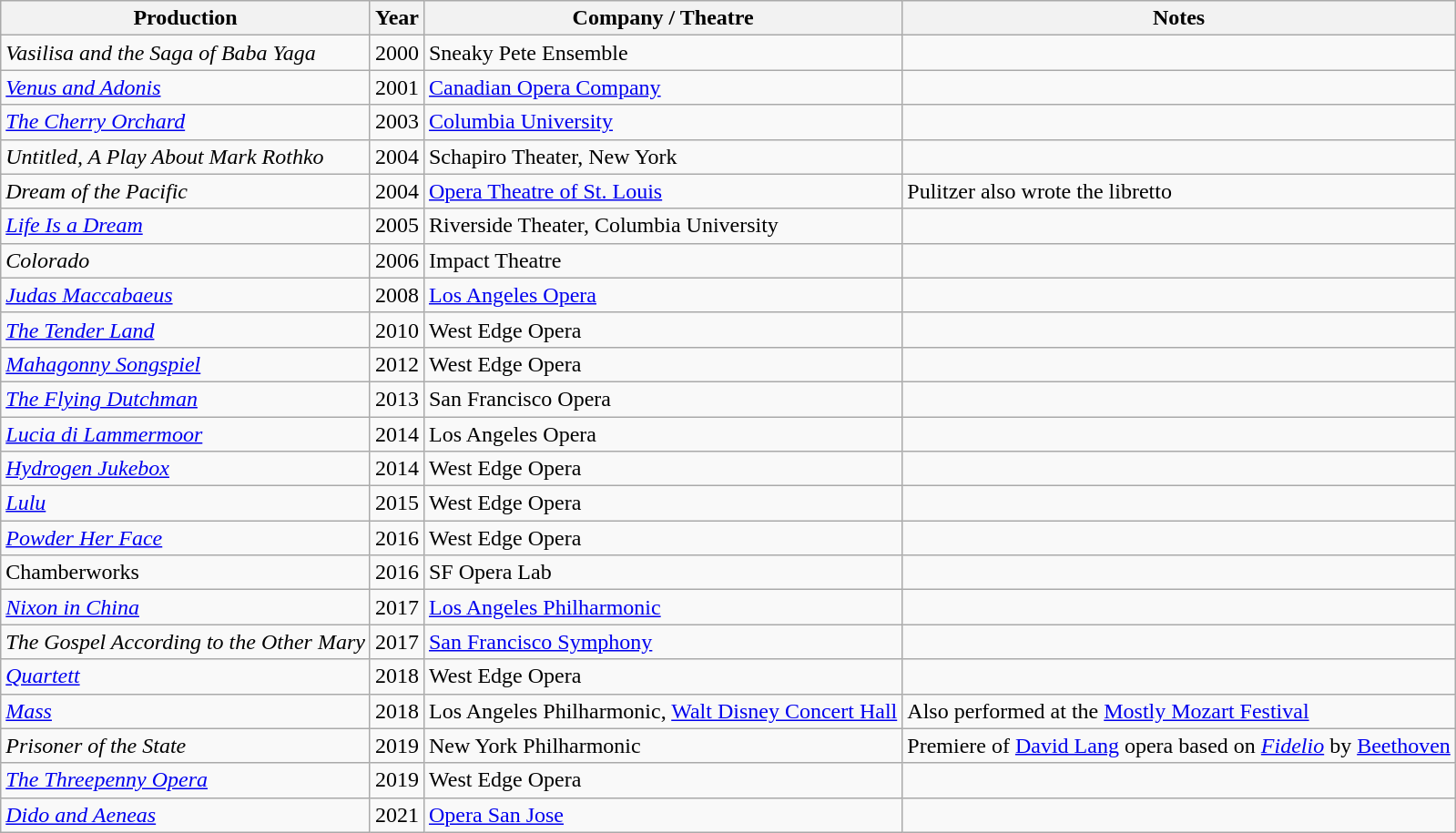<table class="wikitable">
<tr>
<th>Production</th>
<th>Year</th>
<th>Company / Theatre</th>
<th>Notes</th>
</tr>
<tr>
<td><em>Vasilisa and the Saga of Baba Yaga</em></td>
<td>2000</td>
<td>Sneaky Pete Ensemble</td>
<td></td>
</tr>
<tr>
<td><em><a href='#'>Venus and Adonis</a></em></td>
<td>2001</td>
<td><a href='#'>Canadian Opera Company</a></td>
<td></td>
</tr>
<tr>
<td><em><a href='#'>The Cherry Orchard</a></em></td>
<td>2003</td>
<td><a href='#'>Columbia University</a></td>
<td></td>
</tr>
<tr>
<td><em>Untitled, A Play About Mark Rothko</em></td>
<td>2004</td>
<td>Schapiro Theater, New York</td>
<td></td>
</tr>
<tr>
<td><em>Dream of the Pacific</em></td>
<td>2004</td>
<td><a href='#'>Opera Theatre of St. Louis</a></td>
<td>Pulitzer also wrote the libretto</td>
</tr>
<tr>
<td><em><a href='#'>Life Is a Dream</a></em></td>
<td>2005</td>
<td>Riverside Theater, Columbia University</td>
<td></td>
</tr>
<tr>
<td><em>Colorado</em></td>
<td>2006</td>
<td>Impact Theatre</td>
<td></td>
</tr>
<tr>
<td><em><a href='#'>Judas Maccabaeus</a></em></td>
<td>2008</td>
<td><a href='#'>Los Angeles Opera</a></td>
<td></td>
</tr>
<tr>
<td><em><a href='#'>The Tender Land</a></em></td>
<td>2010</td>
<td>West Edge Opera</td>
<td></td>
</tr>
<tr>
<td><em><a href='#'>Mahagonny Songspiel</a></em></td>
<td>2012</td>
<td>West Edge Opera</td>
<td></td>
</tr>
<tr>
<td><em><a href='#'>The Flying Dutchman</a></em></td>
<td>2013</td>
<td>San Francisco Opera</td>
<td></td>
</tr>
<tr>
<td><em><a href='#'>Lucia di Lammermoor</a></em></td>
<td>2014</td>
<td>Los Angeles Opera</td>
<td></td>
</tr>
<tr>
<td><em><a href='#'>Hydrogen Jukebox</a></em></td>
<td>2014</td>
<td>West Edge Opera</td>
<td></td>
</tr>
<tr>
<td><a href='#'><em>Lulu</em></a></td>
<td>2015</td>
<td>West Edge Opera</td>
<td></td>
</tr>
<tr>
<td><em><a href='#'>Powder Her Face</a></em></td>
<td>2016</td>
<td>West Edge Opera</td>
<td></td>
</tr>
<tr>
<td>Chamberworks</td>
<td>2016</td>
<td>SF Opera Lab</td>
<td></td>
</tr>
<tr>
<td><em><a href='#'>Nixon in China</a></em></td>
<td>2017</td>
<td><a href='#'>Los Angeles Philharmonic</a></td>
<td></td>
</tr>
<tr>
<td><em>The Gospel According to the Other Mary</em></td>
<td>2017</td>
<td><a href='#'>San Francisco Symphony</a></td>
<td></td>
</tr>
<tr>
<td><em><a href='#'>Quartett</a></em></td>
<td>2018</td>
<td>West Edge Opera</td>
<td></td>
</tr>
<tr>
<td><em><a href='#'>Mass</a></em></td>
<td>2018</td>
<td>Los Angeles Philharmonic, <a href='#'>Walt Disney Concert Hall</a></td>
<td>Also performed at the <a href='#'>Mostly Mozart Festival</a></td>
</tr>
<tr>
<td><em>Prisoner of the State</em></td>
<td>2019</td>
<td>New York Philharmonic</td>
<td>Premiere of <a href='#'>David Lang</a> opera based on <em><a href='#'>Fidelio</a></em> by <a href='#'>Beethoven</a></td>
</tr>
<tr>
<td><em><a href='#'>The Threepenny Opera</a></em></td>
<td>2019</td>
<td>West Edge Opera</td>
<td></td>
</tr>
<tr>
<td><em><a href='#'>Dido and Aeneas</a></em></td>
<td>2021</td>
<td><a href='#'>Opera San Jose</a></td>
<td></td>
</tr>
</table>
